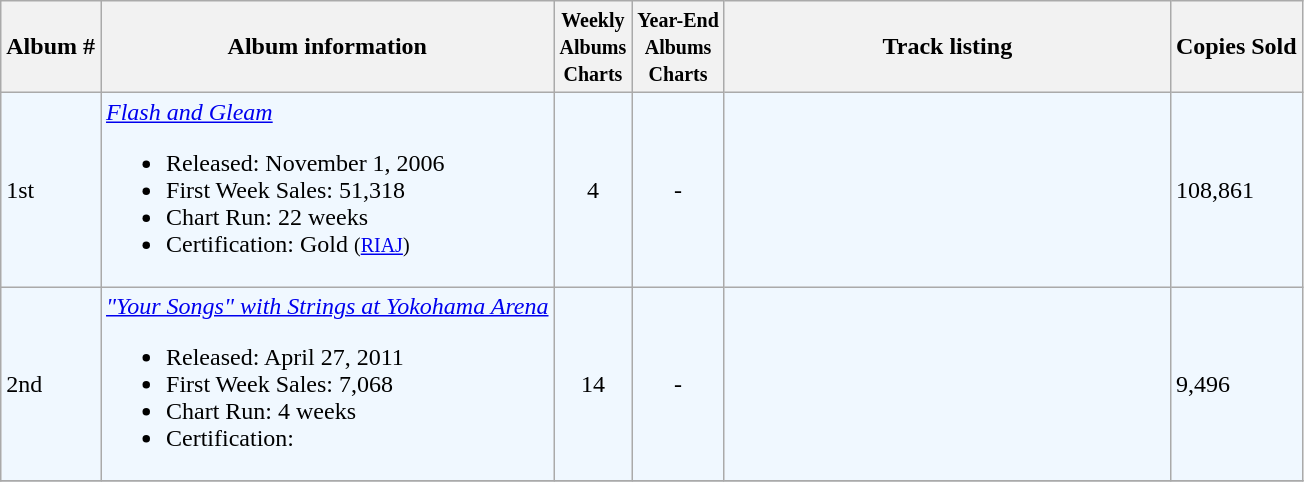<table class="wikitable">
<tr>
<th>Album #</th>
<th>Album information</th>
<th><small>Weekly<br>Albums<br>Charts</small></th>
<th><small>Year-End<br>Albums<br>Charts</small></th>
<th align="left" width="290px">Track listing</th>
<th>Copies Sold</th>
</tr>
<tr bgcolor="#F0F8FF">
<td>1st</td>
<td><em><a href='#'>Flash and Gleam</a></em><br><ul><li>Released: November 1, 2006</li><li>First Week Sales: 51,318</li><li>Chart Run: 22 weeks</li><li>Certification: Gold <small>(<a href='#'>RIAJ</a>)</small></li></ul></td>
<td align="center">4</td>
<td align="center">-</td>
<td style="font-size: 85%;"></td>
<td>108,861</td>
</tr>
<tr bgcolor="#F0F8FF">
<td>2nd</td>
<td><em><a href='#'>"Your Songs" with Strings at Yokohama Arena</a></em><br><ul><li>Released: April 27, 2011</li><li>First Week Sales: 7,068</li><li>Chart Run: 4 weeks</li><li>Certification:</li></ul></td>
<td align="center">14</td>
<td align="center">-</td>
<td style="font-size: 85%;"></td>
<td>9,496</td>
</tr>
<tr bgcolor="#F0F8FF">
</tr>
</table>
